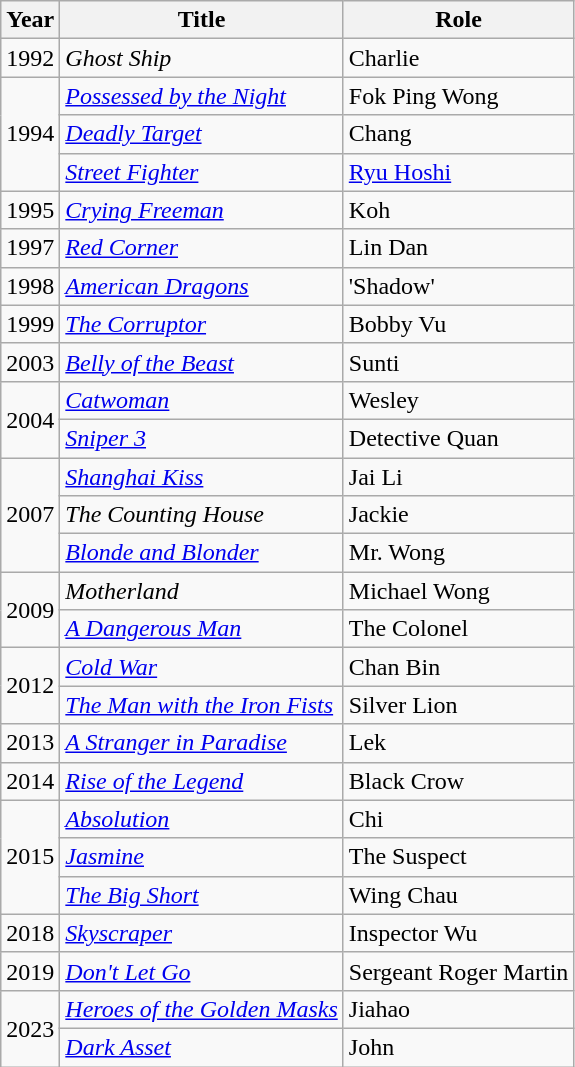<table class="wikitable sortable">
<tr>
<th>Year</th>
<th>Title</th>
<th>Role</th>
</tr>
<tr>
<td>1992</td>
<td><em>Ghost Ship</em></td>
<td>Charlie</td>
</tr>
<tr>
<td rowspan="3">1994</td>
<td><em><a href='#'>Possessed by the Night</a></em></td>
<td>Fok Ping Wong</td>
</tr>
<tr>
<td><em><a href='#'>Deadly Target</a></em></td>
<td>Chang</td>
</tr>
<tr>
<td><em><a href='#'>Street Fighter</a></em></td>
<td><a href='#'>Ryu Hoshi</a></td>
</tr>
<tr>
<td>1995</td>
<td><em><a href='#'>Crying Freeman</a></em></td>
<td>Koh</td>
</tr>
<tr>
<td>1997</td>
<td><em><a href='#'>Red Corner</a></em></td>
<td>Lin Dan</td>
</tr>
<tr>
<td>1998</td>
<td><em><a href='#'>American Dragons</a></em></td>
<td>'Shadow'</td>
</tr>
<tr>
<td>1999</td>
<td><em><a href='#'>The Corruptor</a></em></td>
<td>Bobby Vu</td>
</tr>
<tr>
<td>2003</td>
<td><em><a href='#'>Belly of the Beast</a></em></td>
<td>Sunti</td>
</tr>
<tr>
<td rowspan="2">2004</td>
<td><em><a href='#'>Catwoman</a></em></td>
<td>Wesley</td>
</tr>
<tr>
<td><em><a href='#'>Sniper 3</a></em></td>
<td>Detective Quan</td>
</tr>
<tr>
<td rowspan="3">2007</td>
<td><em><a href='#'>Shanghai Kiss</a></em></td>
<td>Jai Li</td>
</tr>
<tr>
<td><em>The Counting House</em></td>
<td>Jackie</td>
</tr>
<tr>
<td><em><a href='#'>Blonde and Blonder</a></em></td>
<td>Mr. Wong</td>
</tr>
<tr>
<td rowspan="2">2009</td>
<td><em>Motherland</em></td>
<td>Michael Wong</td>
</tr>
<tr>
<td><em><a href='#'>A Dangerous Man</a></em></td>
<td>The Colonel</td>
</tr>
<tr>
<td rowspan="2">2012</td>
<td><em><a href='#'>Cold War</a></em></td>
<td>Chan Bin</td>
</tr>
<tr>
<td><em><a href='#'>The Man with the Iron Fists</a></em></td>
<td>Silver Lion</td>
</tr>
<tr>
<td>2013</td>
<td><em><a href='#'>A Stranger in Paradise</a></em></td>
<td>Lek</td>
</tr>
<tr>
<td>2014</td>
<td><em><a href='#'>Rise of the Legend</a></em></td>
<td>Black Crow</td>
</tr>
<tr>
<td rowspan="3">2015</td>
<td><em><a href='#'>Absolution</a></em></td>
<td>Chi</td>
</tr>
<tr>
<td><em><a href='#'>Jasmine</a></em></td>
<td>The Suspect</td>
</tr>
<tr>
<td><em><a href='#'>The Big Short</a></em></td>
<td>Wing Chau</td>
</tr>
<tr>
<td>2018</td>
<td><em><a href='#'>Skyscraper</a></em></td>
<td>Inspector Wu</td>
</tr>
<tr>
<td>2019</td>
<td><em><a href='#'>Don't Let Go</a></em></td>
<td>Sergeant Roger Martin</td>
</tr>
<tr>
<td rowspan="2">2023</td>
<td><em><a href='#'>Heroes of the Golden Masks</a></em></td>
<td>Jiahao</td>
</tr>
<tr>
<td><em><a href='#'>Dark Asset</a></em></td>
<td>John</td>
</tr>
</table>
